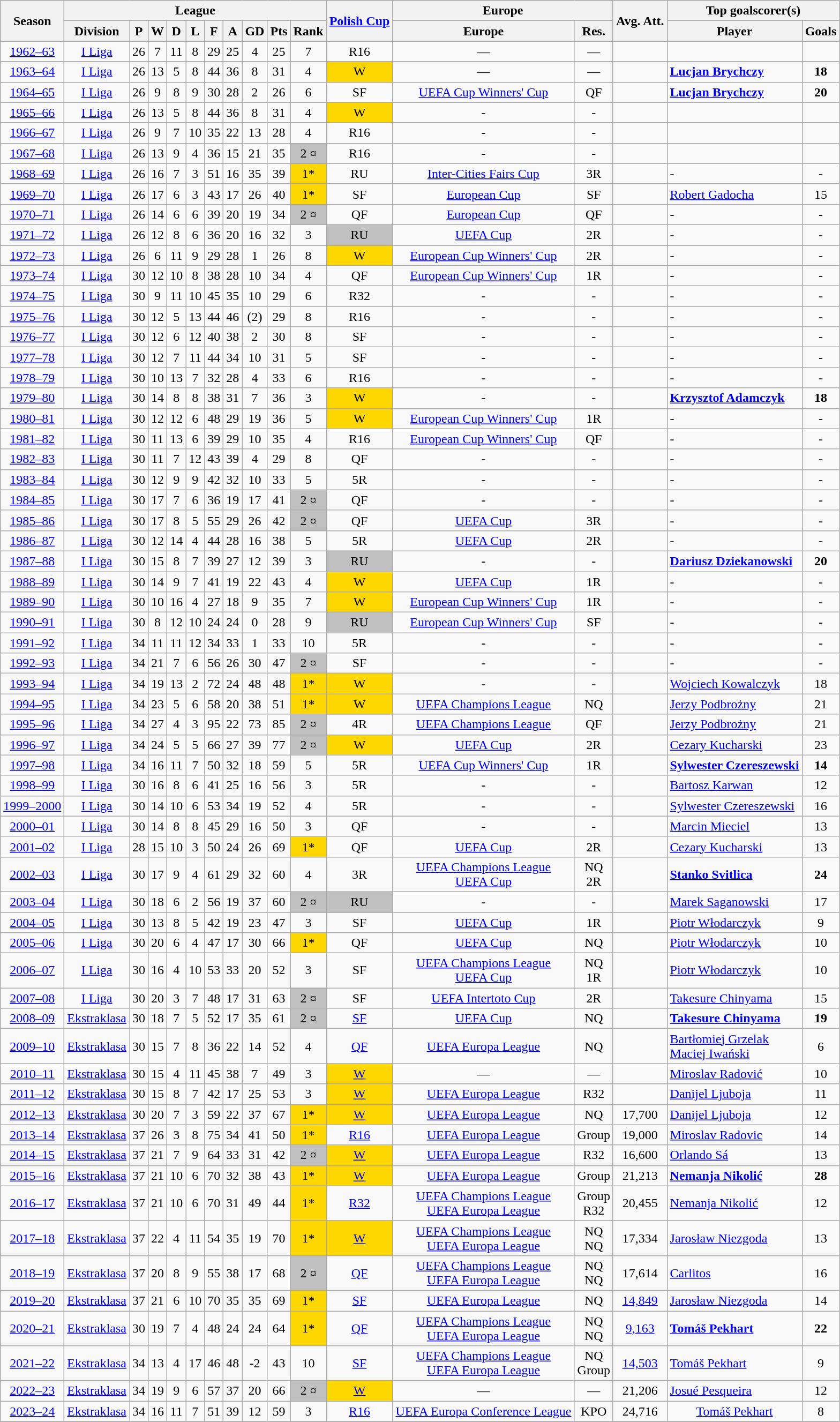<table class="wikitable sortable" style="text-align:center">
<tr>
<th rowspan="2">Season</th>
<th colspan="10">League</th>
<th rowspan="2"><a href='#'>Polish Cup</a></th>
<th colspan="2">Europe</th>
<th rowspan="2">Avg. Att.</th>
<th colspan="2">Top goalscorer(s)</th>
</tr>
<tr>
<th class="unsortable">Division</th>
<th>P</th>
<th>W</th>
<th>D</th>
<th>L</th>
<th>F</th>
<th>A</th>
<th>GD</th>
<th>Pts</th>
<th>Rank</th>
<th>Europe</th>
<th>Res.</th>
<th>Player</th>
<th>Goals</th>
</tr>
<tr>
<td rowspan="1"><a href='#'>1962–63</a></td>
<td><a href='#'>I Liga</a></td>
<td>26</td>
<td>7</td>
<td>11</td>
<td>8</td>
<td>29</td>
<td>25</td>
<td>4</td>
<td>25</td>
<td>7</td>
<td>R16</td>
<td>—</td>
<td>—</td>
<td></td>
<td align="left"></td>
<td></td>
</tr>
<tr>
<td rowspan="1"><a href='#'>1963–64</a></td>
<td><a href='#'>I Liga</a></td>
<td>26</td>
<td>13</td>
<td>5</td>
<td>8</td>
<td>44</td>
<td>36</td>
<td>8</td>
<td>31</td>
<td>4</td>
<td bgcolor="gold">W</td>
<td>—</td>
<td>—</td>
<td></td>
<td align="left"> <strong><a href='#'>Lucjan Brychczy</a></strong></td>
<td><strong>18</strong></td>
</tr>
<tr>
<td rowspan="1"><a href='#'>1964–65</a></td>
<td><a href='#'>I Liga</a></td>
<td>26</td>
<td>9</td>
<td>8</td>
<td>9</td>
<td>30</td>
<td>28</td>
<td>2</td>
<td>26</td>
<td>6</td>
<td>SF</td>
<td><a href='#'>UEFA Cup Winners' Cup</a></td>
<td>QF</td>
<td></td>
<td align="left"> <strong><a href='#'>Lucjan Brychczy</a></strong></td>
<td><strong>20</strong></td>
</tr>
<tr>
<td rowspan="1"><a href='#'>1965–66</a></td>
<td><a href='#'>I Liga</a></td>
<td>26</td>
<td>13</td>
<td>5</td>
<td>8</td>
<td>44</td>
<td>36</td>
<td>8</td>
<td>31</td>
<td>4</td>
<td bgcolor="gold">W</td>
<td>-</td>
<td>-</td>
<td></td>
<td align="left"></td>
<td></td>
</tr>
<tr>
<td rowspan="1"><a href='#'>1966–67</a></td>
<td><a href='#'>I Liga</a></td>
<td>26</td>
<td>9</td>
<td>7</td>
<td>10</td>
<td>35</td>
<td>22</td>
<td>13</td>
<td>28</td>
<td>4</td>
<td>R16</td>
<td>-</td>
<td>-</td>
<td></td>
<td align="left"></td>
<td></td>
</tr>
<tr>
<td rowspan="1"><a href='#'>1967–68</a></td>
<td><a href='#'>I Liga</a></td>
<td>26</td>
<td>13</td>
<td>9</td>
<td>4</td>
<td>36</td>
<td>15</td>
<td>21</td>
<td>35</td>
<td bgcolor="silver">2 ¤</td>
<td>R16</td>
<td>-</td>
<td>-</td>
<td></td>
<td align="left"></td>
<td></td>
</tr>
<tr>
<td rowspan="1"><a href='#'>1968–69</a></td>
<td><a href='#'>I Liga</a></td>
<td>26</td>
<td>16</td>
<td>7</td>
<td>3</td>
<td>51</td>
<td>16</td>
<td>35</td>
<td>39</td>
<td bgcolor="gold">1*</td>
<td>RU</td>
<td><a href='#'>Inter-Cities Fairs Cup</a></td>
<td>3R</td>
<td></td>
<td align="left">-</td>
<td>-</td>
</tr>
<tr>
<td rowspan="1"><a href='#'>1969–70</a></td>
<td><a href='#'>I Liga</a></td>
<td>26</td>
<td>17</td>
<td>6</td>
<td>3</td>
<td>43</td>
<td>17</td>
<td>26</td>
<td>40</td>
<td bgcolor="gold">1*</td>
<td>SF</td>
<td><a href='#'>European Cup</a></td>
<td>SF</td>
<td></td>
<td align="left"> <a href='#'>Robert Gadocha</a></td>
<td>15</td>
</tr>
<tr>
<td rowspan="1"><a href='#'>1970–71</a></td>
<td><a href='#'>I Liga</a></td>
<td>26</td>
<td>14</td>
<td>6</td>
<td>6</td>
<td>39</td>
<td>20</td>
<td>19</td>
<td>34</td>
<td bgcolor="silver">2 ¤</td>
<td>QF</td>
<td><a href='#'>European Cup</a></td>
<td>QF</td>
<td></td>
<td align="left">-</td>
<td>-</td>
</tr>
<tr>
<td rowspan="1"><a href='#'>1971–72</a></td>
<td><a href='#'>I Liga</a></td>
<td>26</td>
<td>12</td>
<td>8</td>
<td>6</td>
<td>36</td>
<td>20</td>
<td>16</td>
<td>32</td>
<td>3</td>
<td bgcolor="silver">RU</td>
<td><a href='#'>UEFA Cup</a></td>
<td>2R</td>
<td></td>
<td align="left">-</td>
<td>-</td>
</tr>
<tr>
<td rowspan="1"><a href='#'>1972–73</a></td>
<td><a href='#'>I Liga</a></td>
<td>26</td>
<td>6</td>
<td>11</td>
<td>9</td>
<td>29</td>
<td>28</td>
<td>1</td>
<td>26</td>
<td>8</td>
<td bgcolor="gold">W</td>
<td><a href='#'>European Cup Winners' Cup</a></td>
<td>2R</td>
<td></td>
<td align="left">-</td>
<td>-</td>
</tr>
<tr>
<td rowspan="1"><a href='#'>1973–74</a></td>
<td><a href='#'>I Liga</a></td>
<td>30</td>
<td>12</td>
<td>10</td>
<td>8</td>
<td>38</td>
<td>28</td>
<td>10</td>
<td>34</td>
<td>4</td>
<td>QF</td>
<td><a href='#'>European Cup Winners' Cup</a></td>
<td>1R</td>
<td></td>
<td align="left">-</td>
<td>-</td>
</tr>
<tr>
<td rowspan="1"><a href='#'>1974–75</a></td>
<td><a href='#'>I Liga</a></td>
<td>30</td>
<td>9</td>
<td>11</td>
<td>10</td>
<td>45</td>
<td>35</td>
<td>10</td>
<td>29</td>
<td>6</td>
<td>R32</td>
<td>-</td>
<td>-</td>
<td></td>
<td align="left">-</td>
<td>-</td>
</tr>
<tr>
<td rowspan="1"><a href='#'>1975–76</a></td>
<td><a href='#'>I Liga</a></td>
<td>30</td>
<td>12</td>
<td>5</td>
<td>13</td>
<td>44</td>
<td>46</td>
<td>(2)</td>
<td>29</td>
<td>8</td>
<td>R16</td>
<td>-</td>
<td>-</td>
<td></td>
<td align="left">-</td>
<td>-</td>
</tr>
<tr>
<td rowspan="1"><a href='#'>1976–77</a></td>
<td><a href='#'>I Liga</a></td>
<td>30</td>
<td>12</td>
<td>6</td>
<td>12</td>
<td>40</td>
<td>38</td>
<td>2</td>
<td>30</td>
<td>8</td>
<td>SF</td>
<td>-</td>
<td>-</td>
<td></td>
<td align="left">-</td>
<td>-</td>
</tr>
<tr>
<td rowspan="1"><a href='#'>1977–78</a></td>
<td><a href='#'>I Liga</a></td>
<td>30</td>
<td>12</td>
<td>7</td>
<td>11</td>
<td>44</td>
<td>34</td>
<td>10</td>
<td>31</td>
<td>5</td>
<td>SF</td>
<td>-</td>
<td>-</td>
<td></td>
<td align="left">-</td>
<td>-</td>
</tr>
<tr>
<td rowspan="1"><a href='#'>1978–79</a></td>
<td><a href='#'>I Liga</a></td>
<td>30</td>
<td>10</td>
<td>13</td>
<td>7</td>
<td>32</td>
<td>28</td>
<td>4</td>
<td>33</td>
<td>6</td>
<td>R16</td>
<td>-</td>
<td>-</td>
<td></td>
<td align="left">-</td>
<td>-</td>
</tr>
<tr>
<td rowspan="1"><a href='#'>1979–80</a></td>
<td><a href='#'>I Liga</a></td>
<td>30</td>
<td>14</td>
<td>8</td>
<td>8</td>
<td>38</td>
<td>31</td>
<td>7</td>
<td>36</td>
<td>3</td>
<td bgcolor="gold">W</td>
<td>-</td>
<td>-</td>
<td></td>
<td align="left"> <strong><a href='#'>Krzysztof Adamczyk</a></strong></td>
<td><strong>18</strong></td>
</tr>
<tr>
<td rowspan="1"><a href='#'>1980–81</a></td>
<td><a href='#'>I Liga</a></td>
<td>30</td>
<td>12</td>
<td>12</td>
<td>6</td>
<td>48</td>
<td>29</td>
<td>19</td>
<td>36</td>
<td>5</td>
<td bgcolor="gold">W</td>
<td><a href='#'>European Cup Winners' Cup</a></td>
<td>1R</td>
<td></td>
<td align="left">-</td>
<td>-</td>
</tr>
<tr>
<td rowspan="1"><a href='#'>1981–82</a></td>
<td><a href='#'>I Liga</a></td>
<td>30</td>
<td>11</td>
<td>13</td>
<td>6</td>
<td>39</td>
<td>29</td>
<td>10</td>
<td>35</td>
<td>4</td>
<td>R16</td>
<td><a href='#'>European Cup Winners' Cup</a></td>
<td>QF</td>
<td></td>
<td align="left">-</td>
<td>-</td>
</tr>
<tr>
<td rowspan="1"><a href='#'>1982–83</a></td>
<td><a href='#'>I Liga</a></td>
<td>30</td>
<td>11</td>
<td>7</td>
<td>12</td>
<td>43</td>
<td>39</td>
<td>4</td>
<td>29</td>
<td>8</td>
<td>QF</td>
<td>-</td>
<td>-</td>
<td></td>
<td align="left">-</td>
<td>-</td>
</tr>
<tr>
<td rowspan="1"><a href='#'>1983–84</a></td>
<td><a href='#'>I Liga</a></td>
<td>30</td>
<td>12</td>
<td>9</td>
<td>9</td>
<td>42</td>
<td>32</td>
<td>10</td>
<td>33</td>
<td>5</td>
<td>5R</td>
<td>-</td>
<td>-</td>
<td></td>
<td align="left">-</td>
<td>-</td>
</tr>
<tr>
<td rowspan="1"><a href='#'>1984–85</a></td>
<td><a href='#'>I Liga</a></td>
<td>30</td>
<td>17</td>
<td>7</td>
<td>6</td>
<td>36</td>
<td>19</td>
<td>17</td>
<td>41</td>
<td bgcolor="silver">2 ¤</td>
<td>QF</td>
<td>-</td>
<td>-</td>
<td></td>
<td align="left">-</td>
<td>-</td>
</tr>
<tr>
<td rowspan="1"><a href='#'>1985–86</a></td>
<td><a href='#'>I Liga</a></td>
<td>30</td>
<td>17</td>
<td>8</td>
<td>5</td>
<td>55</td>
<td>29</td>
<td>26</td>
<td>42</td>
<td bgcolor="silver">2 ¤</td>
<td>QF</td>
<td><a href='#'>UEFA Cup</a></td>
<td>3R</td>
<td></td>
<td align="left">-</td>
<td>-</td>
</tr>
<tr>
<td rowspan="1"><a href='#'>1986–87</a></td>
<td><a href='#'>I Liga</a></td>
<td>30</td>
<td>12</td>
<td>14</td>
<td>4</td>
<td>44</td>
<td>28</td>
<td>16</td>
<td>38</td>
<td>5</td>
<td>5R</td>
<td><a href='#'>UEFA Cup</a></td>
<td>2R</td>
<td></td>
<td align="left">-</td>
<td>-</td>
</tr>
<tr>
<td rowspan="1"><a href='#'>1987–88</a></td>
<td><a href='#'>I Liga</a></td>
<td>30</td>
<td>15</td>
<td>8</td>
<td>7</td>
<td>39</td>
<td>27</td>
<td>12</td>
<td>39</td>
<td>3</td>
<td bgcolor="silver">RU</td>
<td>-</td>
<td>-</td>
<td></td>
<td align="left"> <strong><a href='#'>Dariusz Dziekanowski</a></strong></td>
<td><strong>20</strong></td>
</tr>
<tr>
<td rowspan="1"><a href='#'>1988–89</a></td>
<td><a href='#'>I Liga</a></td>
<td>30</td>
<td>14</td>
<td>9</td>
<td>7</td>
<td>41</td>
<td>19</td>
<td>22</td>
<td>43</td>
<td>4</td>
<td bgcolor="gold">W</td>
<td><a href='#'>UEFA Cup</a></td>
<td>1R</td>
<td></td>
<td align="left">-</td>
<td>-</td>
</tr>
<tr>
<td rowspan="1"><a href='#'>1989–90</a></td>
<td><a href='#'>I Liga</a></td>
<td>30</td>
<td>10</td>
<td>16</td>
<td>4</td>
<td>27</td>
<td>18</td>
<td>9</td>
<td>35</td>
<td>7</td>
<td bgcolor="gold">W</td>
<td><a href='#'>European Cup Winners' Cup</a></td>
<td>1R</td>
<td></td>
<td align="left">-</td>
<td>-</td>
</tr>
<tr>
<td rowspan="1"><a href='#'>1990–91</a></td>
<td><a href='#'>I Liga</a></td>
<td>30</td>
<td>8</td>
<td>12</td>
<td>10</td>
<td>24</td>
<td>24</td>
<td>0</td>
<td>28</td>
<td>9</td>
<td bgcolor="silver">RU</td>
<td><a href='#'>European Cup Winners' Cup</a></td>
<td>SF</td>
<td></td>
<td align="left">-</td>
<td>-</td>
</tr>
<tr>
<td rowspan="1"><a href='#'>1991–92</a></td>
<td><a href='#'>I Liga</a></td>
<td>34</td>
<td>11</td>
<td>11</td>
<td>12</td>
<td>34</td>
<td>33</td>
<td>1</td>
<td>33</td>
<td>10</td>
<td>5R</td>
<td>-</td>
<td>-</td>
<td></td>
<td align="left">-</td>
<td>-</td>
</tr>
<tr>
<td rowspan="1"><a href='#'>1992–93</a></td>
<td><a href='#'>I Liga</a></td>
<td>34</td>
<td>21</td>
<td>7</td>
<td>6</td>
<td>56</td>
<td>26</td>
<td>30</td>
<td>47</td>
<td bgcolor="silver">2 ¤</td>
<td>SF</td>
<td>-</td>
<td>-</td>
<td></td>
<td align="left">-</td>
<td>-</td>
</tr>
<tr>
<td rowspan="1"><a href='#'>1993–94</a></td>
<td><a href='#'>I Liga</a></td>
<td>34</td>
<td>19</td>
<td>13</td>
<td>2</td>
<td>72</td>
<td>24</td>
<td>48</td>
<td>48</td>
<td bgcolor="gold">1*</td>
<td bgcolor="gold">W</td>
<td>-</td>
<td>-</td>
<td></td>
<td align="left"> <a href='#'>Wojciech Kowalczyk</a></td>
<td>18</td>
</tr>
<tr>
<td rowspan="1"><a href='#'>1994–95</a></td>
<td><a href='#'>I Liga</a></td>
<td>34</td>
<td>23</td>
<td>5</td>
<td>6</td>
<td>58</td>
<td>20</td>
<td>38</td>
<td>51</td>
<td bgcolor="gold">1*</td>
<td bgcolor="gold">W</td>
<td><a href='#'>UEFA Champions League</a></td>
<td>NQ</td>
<td></td>
<td align="left"> <a href='#'>Jerzy Podbrożny</a></td>
<td>21</td>
</tr>
<tr>
<td rowspan="1"><a href='#'>1995–96</a></td>
<td><a href='#'>I Liga</a></td>
<td>34</td>
<td>27</td>
<td>4</td>
<td>3</td>
<td>95</td>
<td>22</td>
<td>73</td>
<td>85</td>
<td bgcolor="silver">2 ¤</td>
<td>4R</td>
<td><a href='#'>UEFA Champions League</a></td>
<td>QF</td>
<td></td>
<td align="left"> <a href='#'>Jerzy Podbrożny</a></td>
<td>21</td>
</tr>
<tr>
<td rowspan="1"><a href='#'>1996–97</a></td>
<td><a href='#'>I Liga</a></td>
<td>34</td>
<td>24</td>
<td>5</td>
<td>5</td>
<td>66</td>
<td>27</td>
<td>39</td>
<td>77</td>
<td bgcolor="silver">2 ¤</td>
<td bgcolor="gold">W</td>
<td><a href='#'>UEFA Cup</a></td>
<td>2R</td>
<td></td>
<td align="left"> <a href='#'>Cezary Kucharski</a></td>
<td>23</td>
</tr>
<tr>
<td rowspan="1"><a href='#'>1997–98</a></td>
<td><a href='#'>I Liga</a></td>
<td>34</td>
<td>16</td>
<td>11</td>
<td>7</td>
<td>50</td>
<td>32</td>
<td>18</td>
<td>59</td>
<td>5</td>
<td>5R</td>
<td><a href='#'>UEFA Cup Winners' Cup</a></td>
<td>1R</td>
<td></td>
<td align="left"> <strong><a href='#'>Sylwester Czereszewski</a></strong></td>
<td><strong>14</strong></td>
</tr>
<tr>
<td rowspan="1"><a href='#'>1998–99</a></td>
<td><a href='#'>I Liga</a></td>
<td>30</td>
<td>16</td>
<td>8</td>
<td>6</td>
<td>41</td>
<td>25</td>
<td>16</td>
<td>56</td>
<td>3</td>
<td>5R</td>
<td>-</td>
<td>-</td>
<td></td>
<td align="left"> <a href='#'>Bartosz Karwan</a></td>
<td>12</td>
</tr>
<tr>
<td rowspan="1"><a href='#'>1999–2000</a></td>
<td><a href='#'>I Liga</a></td>
<td>30</td>
<td>14</td>
<td>10</td>
<td>6</td>
<td>53</td>
<td>34</td>
<td>19</td>
<td>52</td>
<td>4</td>
<td>5R</td>
<td>-</td>
<td>-</td>
<td></td>
<td align="left"> <a href='#'>Sylwester Czereszewski</a></td>
<td>16</td>
</tr>
<tr>
<td rowspan="1"><a href='#'>2000–01</a></td>
<td><a href='#'>I Liga</a></td>
<td>30</td>
<td>14</td>
<td>8</td>
<td>8</td>
<td>45</td>
<td>29</td>
<td>16</td>
<td>50</td>
<td>3</td>
<td>QF</td>
<td>-</td>
<td>-</td>
<td></td>
<td align="left"> <a href='#'>Marcin Mieciel</a></td>
<td>13</td>
</tr>
<tr>
<td rowspan="1"><a href='#'>2001–02</a></td>
<td><a href='#'>I Liga</a></td>
<td>28</td>
<td>15</td>
<td>10</td>
<td>3</td>
<td>50</td>
<td>24</td>
<td>26</td>
<td>69</td>
<td bgcolor="gold">1*</td>
<td>QF</td>
<td><a href='#'>UEFA Cup</a></td>
<td>2R</td>
<td></td>
<td align="left"> <a href='#'>Cezary Kucharski</a></td>
<td>13</td>
</tr>
<tr>
<td rowspan="1"><a href='#'>2002–03</a></td>
<td><a href='#'>I Liga</a></td>
<td>30</td>
<td>17</td>
<td>9</td>
<td>4</td>
<td>61</td>
<td>29</td>
<td>32</td>
<td>60</td>
<td>4</td>
<td>3R</td>
<td><a href='#'>UEFA Champions League</a> <br> <a href='#'>UEFA Cup</a></td>
<td>NQ <br> 2R</td>
<td></td>
<td align="left"> <strong><a href='#'>Stanko Svitlica</a></strong></td>
<td><strong>24</strong></td>
</tr>
<tr>
<td rowspan="1"><a href='#'>2003–04</a></td>
<td><a href='#'>I Liga</a></td>
<td>30</td>
<td>18</td>
<td>6</td>
<td>2</td>
<td>56</td>
<td>19</td>
<td>37</td>
<td>60</td>
<td bgcolor="silver">2 ¤</td>
<td bgcolor="silver">RU</td>
<td>-</td>
<td>-</td>
<td></td>
<td align="left"> <a href='#'>Marek Saganowski</a></td>
<td>17</td>
</tr>
<tr>
<td rowspan="1"><a href='#'>2004–05</a></td>
<td><a href='#'>I Liga</a></td>
<td>30</td>
<td>13</td>
<td>8</td>
<td>5</td>
<td>42</td>
<td>19</td>
<td>23</td>
<td>47</td>
<td>3</td>
<td>SF</td>
<td><a href='#'>UEFA Cup</a></td>
<td>1R</td>
<td></td>
<td align="left"> <a href='#'>Piotr Włodarczyk</a></td>
<td>9</td>
</tr>
<tr>
<td rowspan="1"><a href='#'>2005–06</a></td>
<td><a href='#'>I Liga</a></td>
<td>30</td>
<td>20</td>
<td>6</td>
<td>4</td>
<td>47</td>
<td>17</td>
<td>30</td>
<td>66</td>
<td bgcolor="gold">1*</td>
<td>QF</td>
<td><a href='#'>UEFA Cup</a></td>
<td>NQ</td>
<td></td>
<td align="left"> <a href='#'>Piotr Włodarczyk</a></td>
<td>10</td>
</tr>
<tr>
<td rowspan="1"><a href='#'>2006–07</a></td>
<td><a href='#'>I Liga</a></td>
<td>30</td>
<td>16</td>
<td>4</td>
<td>10</td>
<td>53</td>
<td>33</td>
<td>20</td>
<td>52</td>
<td>3</td>
<td>SF</td>
<td><a href='#'>UEFA Champions League</a><br><a href='#'>UEFA Cup</a></td>
<td>NQ<br>1R</td>
<td></td>
<td align="left"> <a href='#'>Piotr Włodarczyk</a></td>
<td>10</td>
</tr>
<tr>
<td rowspan="1"><a href='#'>2007–08</a></td>
<td><a href='#'>I Liga</a></td>
<td>30</td>
<td>20</td>
<td>3</td>
<td>7</td>
<td>48</td>
<td>17</td>
<td>31</td>
<td>63</td>
<td bgcolor="silver">2 ¤</td>
<td>SF</td>
<td><a href='#'>UEFA Intertoto Cup</a></td>
<td>2R</td>
<td></td>
<td align="left"> <a href='#'>Takesure Chinyama</a></td>
<td>15</td>
</tr>
<tr>
<td rowspan="1"><a href='#'>2008–09</a></td>
<td><a href='#'>Ekstraklasa</a></td>
<td>30</td>
<td>18</td>
<td>7</td>
<td>5</td>
<td>52</td>
<td>17</td>
<td>35</td>
<td>61</td>
<td bgcolor="silver">2 ¤</td>
<td><a href='#'>SF</a></td>
<td><a href='#'>UEFA Cup</a></td>
<td>NQ</td>
<td></td>
<td align="left"> <strong><a href='#'>Takesure Chinyama</a></strong></td>
<td><strong>19</strong></td>
</tr>
<tr>
<td rowspan="1"><a href='#'>2009–10</a></td>
<td><a href='#'>Ekstraklasa</a></td>
<td>30</td>
<td>15</td>
<td>7</td>
<td>8</td>
<td>36</td>
<td>22</td>
<td>14</td>
<td>52</td>
<td>4</td>
<td><a href='#'>QF</a></td>
<td><a href='#'>UEFA Europa League</a></td>
<td>NQ</td>
<td></td>
<td align="left"> <a href='#'>Bartłomiej Grzelak</a><br>  <a href='#'>Maciej Iwański</a></td>
<td>6</td>
</tr>
<tr>
<td rowspan="1"><a href='#'>2010–11</a></td>
<td><a href='#'>Ekstraklasa</a></td>
<td>30</td>
<td>15</td>
<td>4</td>
<td>11</td>
<td>45</td>
<td>38</td>
<td>7</td>
<td>49</td>
<td>3</td>
<td bgcolor="gold"><a href='#'>W</a></td>
<td>—</td>
<td>—</td>
<td></td>
<td align="left"> <a href='#'>Miroslav Radović</a></td>
<td>10</td>
</tr>
<tr>
<td rowspan="1"><a href='#'>2011–12</a></td>
<td><a href='#'>Ekstraklasa</a></td>
<td>30</td>
<td>15</td>
<td>8</td>
<td>7</td>
<td>42</td>
<td>17</td>
<td>25</td>
<td>53</td>
<td>3</td>
<td bgcolor="gold"><a href='#'>W</a></td>
<td><a href='#'>UEFA Europa League</a></td>
<td>R32</td>
<td></td>
<td align="left"> <a href='#'>Danijel Ljuboja</a></td>
<td>11</td>
</tr>
<tr>
<td rowspan="1"><a href='#'>2012–13</a></td>
<td><a href='#'>Ekstraklasa</a></td>
<td>30</td>
<td>20</td>
<td>7</td>
<td>3</td>
<td>59</td>
<td>22</td>
<td>37</td>
<td>67</td>
<td bgcolor="gold">1*</td>
<td bgcolor="gold"><a href='#'>W</a></td>
<td><a href='#'>UEFA Europa League</a></td>
<td>NQ</td>
<td>17,700</td>
<td align="left"> <a href='#'>Danijel Ljuboja</a></td>
<td>12</td>
</tr>
<tr>
<td rowspan="1"><a href='#'>2013–14</a></td>
<td><a href='#'>Ekstraklasa</a></td>
<td>37</td>
<td>26</td>
<td>3</td>
<td>8</td>
<td>75</td>
<td>34</td>
<td>41</td>
<td>50</td>
<td bgcolor="gold">1*</td>
<td><a href='#'>R16</a></td>
<td><a href='#'>UEFA Europa League</a></td>
<td>Group</td>
<td>19,000</td>
<td align="left"> <a href='#'>Miroslav Radovic</a></td>
<td>14</td>
</tr>
<tr>
<td rowspan="1"><a href='#'>2014–15</a></td>
<td><a href='#'>Ekstraklasa</a></td>
<td>37</td>
<td>21</td>
<td>7</td>
<td>9</td>
<td>64</td>
<td>33</td>
<td>31</td>
<td>42</td>
<td bgcolor="silver">2 ¤</td>
<td bgcolor="gold"><a href='#'>W</a></td>
<td><a href='#'>UEFA Europa League</a></td>
<td>R32</td>
<td>16,600</td>
<td align="left"> <a href='#'>Orlando Sá</a></td>
<td>13</td>
</tr>
<tr>
<td rowspan="1"><a href='#'>2015–16</a></td>
<td><a href='#'>Ekstraklasa</a></td>
<td>37</td>
<td>21</td>
<td>10</td>
<td>6</td>
<td>70</td>
<td>32</td>
<td>38</td>
<td>43</td>
<td bgcolor="gold">1*</td>
<td bgcolor="gold"><a href='#'>W</a></td>
<td><a href='#'>UEFA Europa League</a></td>
<td>Group</td>
<td>21,213</td>
<td align="left"> <strong><a href='#'>Nemanja Nikolić</a></strong></td>
<td><strong>28</strong></td>
</tr>
<tr>
<td rowspan="1"><a href='#'>2016–17</a></td>
<td><a href='#'>Ekstraklasa</a></td>
<td>37</td>
<td>21</td>
<td>10</td>
<td>6</td>
<td>70</td>
<td>31</td>
<td>49</td>
<td>44</td>
<td bgcolor="gold">1*</td>
<td><a href='#'>R32</a></td>
<td><a href='#'>UEFA Champions League</a><br><a href='#'>UEFA Europa League</a></td>
<td>Group<br>R32</td>
<td>20,455</td>
<td align="left"> <a href='#'>Nemanja Nikolić</a></td>
<td>12</td>
</tr>
<tr>
<td rowspan="1"><a href='#'>2017–18</a></td>
<td><a href='#'>Ekstraklasa</a></td>
<td>37</td>
<td>22</td>
<td>4</td>
<td>11</td>
<td>54</td>
<td>35</td>
<td>19</td>
<td>70</td>
<td bgcolor="gold">1*</td>
<td bgcolor="gold"><a href='#'>W</a></td>
<td><a href='#'>UEFA Champions League</a><br><a href='#'>UEFA Europa League</a></td>
<td>NQ <br> NQ</td>
<td>17,334</td>
<td align="left"> <a href='#'>Jarosław Niezgoda</a></td>
<td>13</td>
</tr>
<tr>
<td rowspan="1"><a href='#'>2018–19</a></td>
<td><a href='#'>Ekstraklasa</a></td>
<td>37</td>
<td>20</td>
<td>8</td>
<td>9</td>
<td>55</td>
<td>38</td>
<td>17</td>
<td>68</td>
<td bgcolor="silver">2 ¤</td>
<td><a href='#'>QF</a></td>
<td><a href='#'>UEFA Champions League</a><br><a href='#'>UEFA Europa League</a></td>
<td>NQ<br>NQ</td>
<td>17,614</td>
<td align="left"> <a href='#'>Carlitos</a></td>
<td>16</td>
</tr>
<tr>
<td rowspan="1"><a href='#'>2019–20</a></td>
<td><a href='#'>Ekstraklasa</a></td>
<td>37</td>
<td>21</td>
<td>6</td>
<td>10</td>
<td>70</td>
<td>35</td>
<td>35</td>
<td>69</td>
<td bgcolor="gold">1*</td>
<td><a href='#'>SF</a></td>
<td><a href='#'>UEFA Europa League</a></td>
<td>NQ</td>
<td><a href='#'>14,849</a></td>
<td align="left"> <a href='#'>Jarosław Niezgoda</a></td>
<td>14</td>
</tr>
<tr>
<td rowspan="1"><a href='#'>2020–21</a></td>
<td><a href='#'>Ekstraklasa</a></td>
<td>30</td>
<td>19</td>
<td>7</td>
<td>4</td>
<td>48</td>
<td>24</td>
<td>24</td>
<td>64</td>
<td bgcolor="gold">1*</td>
<td><a href='#'>QF</a></td>
<td><a href='#'>UEFA Champions League</a><br><a href='#'>UEFA Europa League</a></td>
<td>NQ <br> NQ</td>
<td><a href='#'>9,163</a></td>
<td align="left"> <strong><a href='#'>Tomáš Pekhart</a></strong></td>
<td><strong>22</strong></td>
</tr>
<tr>
<td rowspan="1"><a href='#'>2021–22</a></td>
<td><a href='#'>Ekstraklasa</a></td>
<td>34</td>
<td>13</td>
<td>4</td>
<td>17</td>
<td>46</td>
<td>48</td>
<td>-2</td>
<td>43</td>
<td>10</td>
<td><a href='#'>SF</a></td>
<td><a href='#'>UEFA Champions League</a><br><a href='#'>UEFA Europa League</a></td>
<td>NQ <br> Group</td>
<td><a href='#'>14,503</a></td>
<td align="left"> <a href='#'>Tomáš Pekhart</a></td>
<td>9</td>
</tr>
<tr>
<td rowspan="1"><a href='#'>2022–23</a></td>
<td><a href='#'>Ekstraklasa</a></td>
<td>34</td>
<td>19</td>
<td>9</td>
<td>6</td>
<td>57</td>
<td>37</td>
<td>20</td>
<td>66</td>
<td bgcolor="silver">2 ¤</td>
<td bgcolor="gold"><a href='#'>W</a></td>
<td>—</td>
<td>—</td>
<td>21,206</td>
<td align="left"> <a href='#'>Josué Pesqueira</a></td>
<td>12</td>
</tr>
<tr>
<td rowspan="1"><a href='#'>2023–24</a></td>
<td><a href='#'>Ekstraklasa</a></td>
<td>34</td>
<td>16</td>
<td>11</td>
<td>7</td>
<td>51</td>
<td>39</td>
<td>12</td>
<td>59</td>
<td>3</td>
<td><a href='#'>R16</a></td>
<td><a href='#'>UEFA Europa Conference League</a></td>
<td>KPO</td>
<td>24,716</td>
<td> <a href='#'>Tomáš Pekhart</a></td>
<td>8</td>
</tr>
<tr>
</tr>
</table>
